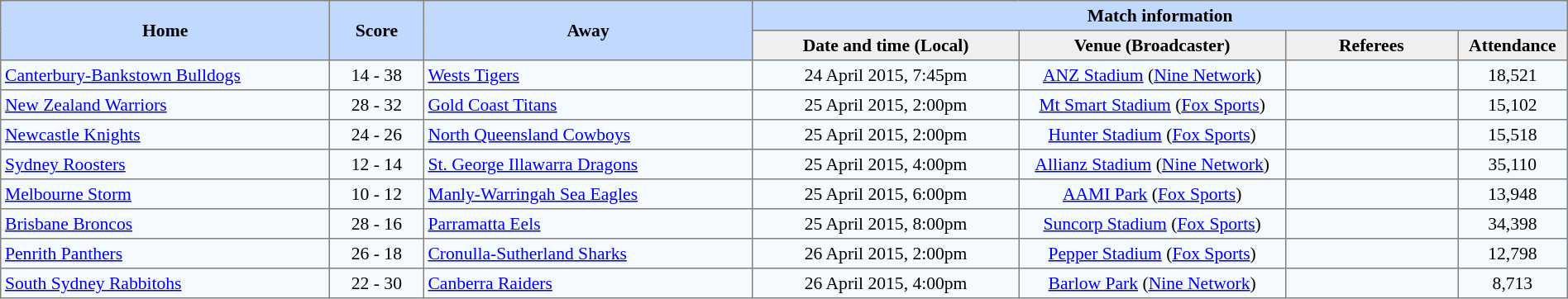<table border="1" cellpadding="3" cellspacing="0" style="border-collapse:collapse; font-size:90%; width:100%;">
<tr style="background:#c1d8ff;">
<th rowspan="2" style="width:21%;">Home</th>
<th rowspan="2" style="width:6%;">Score</th>
<th rowspan="2" style="width:21%;">Away</th>
<th colspan=6>Match information</th>
</tr>
<tr style="background:#efefef;">
<th width=17%>Date and time (Local)</th>
<th width="17%">Venue (Broadcaster)</th>
<th width=11%>Referees</th>
<th width=7%>Attendance</th>
</tr>
<tr style="text-align:center; background:#f5faff;">
<td align="left"> <a href='#'>Canterbury-Bankstown Bulldogs</a></td>
<td>14 - 38</td>
<td align="left"> <a href='#'>Wests Tigers</a></td>
<td>24 April 2015, 7:45pm</td>
<td><a href='#'>ANZ Stadium</a>  (<a href='#'>Nine Network</a>)</td>
<td></td>
<td>18,521</td>
</tr>
<tr style="text-align:center; background:#f5faff;">
<td align="left"> <a href='#'>New Zealand Warriors</a></td>
<td>28 - 32</td>
<td align="left"> <a href='#'>Gold Coast Titans</a></td>
<td>25 April 2015, 2:00pm</td>
<td><a href='#'>Mt Smart Stadium</a> (<a href='#'>Fox Sports</a>)</td>
<td></td>
<td>15,102</td>
</tr>
<tr style="text-align:center; background:#f5faff;">
<td align="left"> <a href='#'>Newcastle Knights</a></td>
<td>24 - 26</td>
<td align="left"> <a href='#'>North Queensland Cowboys</a></td>
<td>25 April 2015, 2:00pm</td>
<td><a href='#'>Hunter Stadium</a> (<a href='#'>Fox Sports</a>)</td>
<td></td>
<td>15,518</td>
</tr>
<tr style="text-align:center; background:#f5faff;">
<td align="left"> <a href='#'>Sydney Roosters</a></td>
<td>12 - 14</td>
<td align="left"> <a href='#'>St. George Illawarra Dragons</a></td>
<td>25 April 2015, 4:00pm</td>
<td><a href='#'>Allianz Stadium</a>  (<a href='#'>Nine Network</a>)</td>
<td></td>
<td>35,110</td>
</tr>
<tr style="text-align:center; background:#f5faff;">
<td align="left"> <a href='#'>Melbourne Storm</a></td>
<td>10 - 12</td>
<td align="left"> <a href='#'>Manly-Warringah Sea Eagles</a></td>
<td>25 April 2015, 6:00pm</td>
<td><a href='#'>AAMI Park</a> (<a href='#'>Fox Sports</a>)</td>
<td></td>
<td>13,948</td>
</tr>
<tr style="text-align:center; background:#f5faff;">
<td align="left"> <a href='#'>Brisbane Broncos</a></td>
<td>28 - 16</td>
<td align="left"> <a href='#'>Parramatta Eels</a></td>
<td>25 April 2015, 8:00pm</td>
<td><a href='#'>Suncorp Stadium</a> (<a href='#'>Fox Sports</a>)</td>
<td></td>
<td>34,398</td>
</tr>
<tr style="text-align:center; background:#f5faff;">
<td align="left"> <a href='#'>Penrith Panthers</a></td>
<td>26 - 18</td>
<td align="left"> <a href='#'>Cronulla-Sutherland Sharks</a></td>
<td>26 April 2015, 2:00pm</td>
<td><a href='#'>Pepper Stadium</a> (<a href='#'>Fox Sports</a>)</td>
<td></td>
<td>12,798</td>
</tr>
<tr style="text-align:center; background:#f5faff;">
<td align="left"> <a href='#'>South Sydney Rabbitohs</a></td>
<td>22 - 30</td>
<td align="left"> <a href='#'>Canberra Raiders</a></td>
<td>26 April 2015, 4:00pm</td>
<td><a href='#'>Barlow Park</a> (<a href='#'>Nine Network</a>)</td>
<td></td>
<td>8,713</td>
</tr>
</table>
